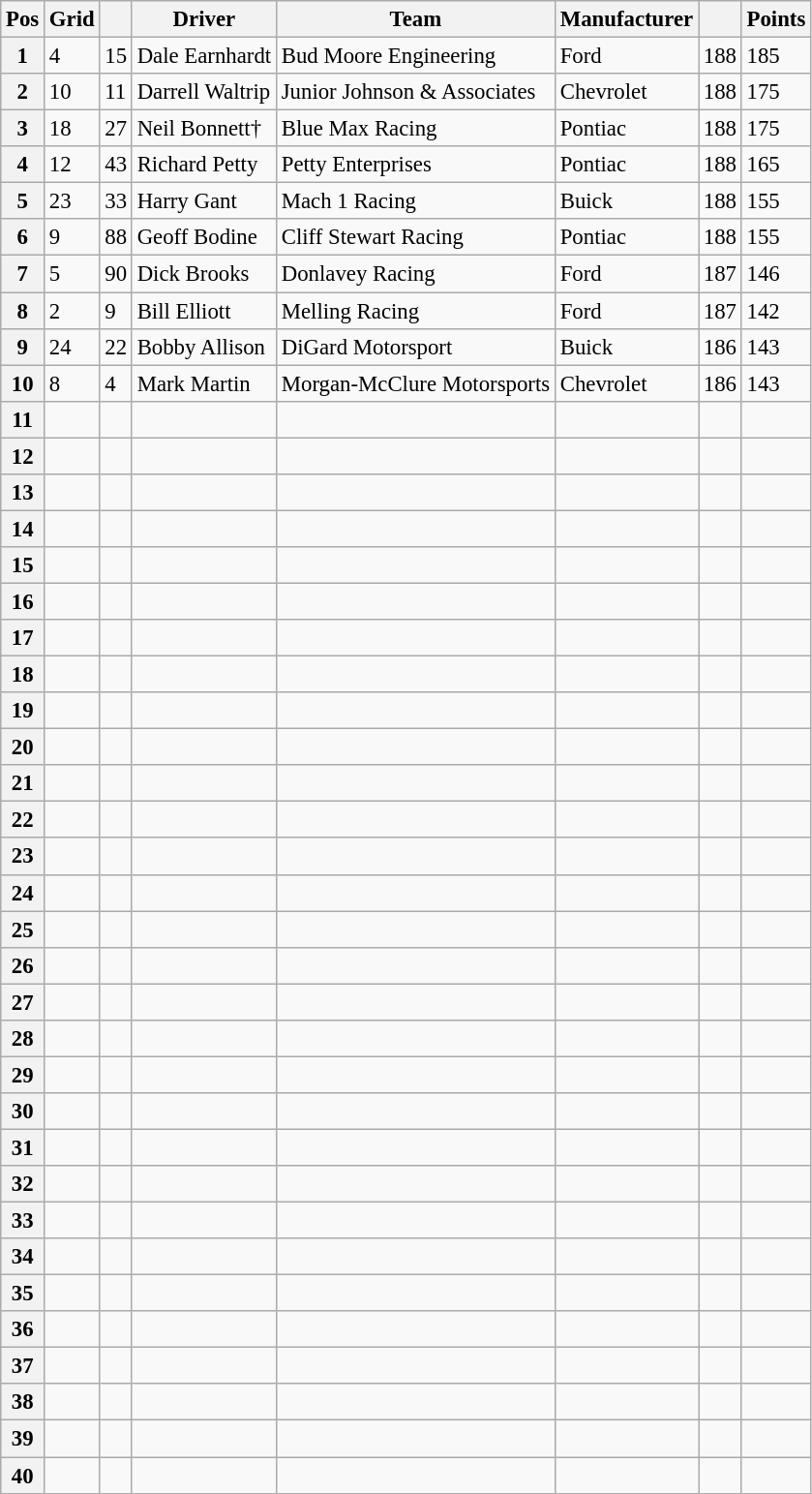<table class="wikitable" style="font-size:95%">
<tr>
<th>Pos</th>
<th>Grid</th>
<th></th>
<th>Driver</th>
<th>Team</th>
<th>Manufacturer</th>
<th></th>
<th>Points</th>
</tr>
<tr>
<th>1</th>
<td>4</td>
<td>15</td>
<td>Dale Earnhardt</td>
<td>Bud Moore Engineering</td>
<td>Ford</td>
<td>188</td>
<td>185</td>
</tr>
<tr>
<th>2</th>
<td>10</td>
<td>11</td>
<td>Darrell Waltrip</td>
<td>Junior Johnson & Associates</td>
<td>Chevrolet</td>
<td>188</td>
<td>175</td>
</tr>
<tr>
<th>3</th>
<td>18</td>
<td>27</td>
<td>Neil Bonnett†</td>
<td>Blue Max Racing</td>
<td>Pontiac</td>
<td>188</td>
<td>175</td>
</tr>
<tr>
<th>4</th>
<td>12</td>
<td>43</td>
<td>Richard Petty</td>
<td>Petty Enterprises</td>
<td>Pontiac</td>
<td>188</td>
<td>165</td>
</tr>
<tr>
<th>5</th>
<td>23</td>
<td>33</td>
<td>Harry Gant</td>
<td>Mach 1 Racing</td>
<td>Buick</td>
<td>188</td>
<td>155</td>
</tr>
<tr>
<th>6</th>
<td>9</td>
<td>88</td>
<td>Geoff Bodine</td>
<td>Cliff Stewart Racing</td>
<td>Pontiac</td>
<td>188</td>
<td>155</td>
</tr>
<tr>
<th>7</th>
<td>5</td>
<td>90</td>
<td>Dick Brooks</td>
<td>Donlavey Racing</td>
<td>Ford</td>
<td>187</td>
<td>146</td>
</tr>
<tr>
<th>8</th>
<td>2</td>
<td>9</td>
<td>Bill Elliott</td>
<td>Melling Racing</td>
<td>Ford</td>
<td>187</td>
<td>142</td>
</tr>
<tr>
<th>9</th>
<td>24</td>
<td>22</td>
<td>Bobby Allison</td>
<td>DiGard Motorsport</td>
<td>Buick</td>
<td>186</td>
<td>143</td>
</tr>
<tr>
<th>10</th>
<td>8</td>
<td>4</td>
<td>Mark Martin</td>
<td>Morgan-McClure Motorsports</td>
<td>Chevrolet</td>
<td>186</td>
<td>143</td>
</tr>
<tr>
<th>11</th>
<td></td>
<td></td>
<td></td>
<td></td>
<td></td>
<td></td>
<td></td>
</tr>
<tr>
<th>12</th>
<td></td>
<td></td>
<td></td>
<td></td>
<td></td>
<td></td>
<td></td>
</tr>
<tr>
<th>13</th>
<td></td>
<td></td>
<td></td>
<td></td>
<td></td>
<td></td>
<td></td>
</tr>
<tr>
<th>14</th>
<td></td>
<td></td>
<td></td>
<td></td>
<td></td>
<td></td>
<td></td>
</tr>
<tr>
<th>15</th>
<td></td>
<td></td>
<td></td>
<td></td>
<td></td>
<td></td>
<td></td>
</tr>
<tr>
<th>16</th>
<td></td>
<td></td>
<td></td>
<td></td>
<td></td>
<td></td>
<td></td>
</tr>
<tr>
<th>17</th>
<td></td>
<td></td>
<td></td>
<td></td>
<td></td>
<td></td>
<td></td>
</tr>
<tr>
<th>18</th>
<td></td>
<td></td>
<td></td>
<td></td>
<td></td>
<td></td>
<td></td>
</tr>
<tr>
<th>19</th>
<td></td>
<td></td>
<td></td>
<td></td>
<td></td>
<td></td>
<td></td>
</tr>
<tr>
<th>20</th>
<td></td>
<td></td>
<td></td>
<td></td>
<td></td>
<td></td>
<td></td>
</tr>
<tr>
<th>21</th>
<td></td>
<td></td>
<td></td>
<td></td>
<td></td>
<td></td>
<td></td>
</tr>
<tr>
<th>22</th>
<td></td>
<td></td>
<td></td>
<td></td>
<td></td>
<td></td>
<td></td>
</tr>
<tr>
<th>23</th>
<td></td>
<td></td>
<td></td>
<td></td>
<td></td>
<td></td>
<td></td>
</tr>
<tr>
<th>24</th>
<td></td>
<td></td>
<td></td>
<td></td>
<td></td>
<td></td>
<td></td>
</tr>
<tr>
<th>25</th>
<td></td>
<td></td>
<td></td>
<td></td>
<td></td>
<td></td>
<td></td>
</tr>
<tr>
<th>26</th>
<td></td>
<td></td>
<td></td>
<td></td>
<td></td>
<td></td>
<td></td>
</tr>
<tr>
<th>27</th>
<td></td>
<td></td>
<td></td>
<td></td>
<td></td>
<td></td>
<td></td>
</tr>
<tr>
<th>28</th>
<td></td>
<td></td>
<td></td>
<td></td>
<td></td>
<td></td>
<td></td>
</tr>
<tr>
<th>29</th>
<td></td>
<td></td>
<td></td>
<td></td>
<td></td>
<td></td>
<td></td>
</tr>
<tr>
<th>30</th>
<td></td>
<td></td>
<td></td>
<td></td>
<td></td>
<td></td>
<td></td>
</tr>
<tr>
<th>31</th>
<td></td>
<td></td>
<td></td>
<td></td>
<td></td>
<td></td>
<td></td>
</tr>
<tr>
<th>32</th>
<td></td>
<td></td>
<td></td>
<td></td>
<td></td>
<td></td>
<td></td>
</tr>
<tr>
<th>33</th>
<td></td>
<td></td>
<td></td>
<td></td>
<td></td>
<td></td>
<td></td>
</tr>
<tr>
<th>34</th>
<td></td>
<td></td>
<td></td>
<td></td>
<td></td>
<td></td>
<td></td>
</tr>
<tr>
<th>35</th>
<td></td>
<td></td>
<td></td>
<td></td>
<td></td>
<td></td>
<td></td>
</tr>
<tr>
<th>36</th>
<td></td>
<td></td>
<td></td>
<td></td>
<td></td>
<td></td>
<td></td>
</tr>
<tr>
<th>37</th>
<td></td>
<td></td>
<td></td>
<td></td>
<td></td>
<td></td>
<td></td>
</tr>
<tr>
<th>38</th>
<td></td>
<td></td>
<td></td>
<td></td>
<td></td>
<td></td>
<td></td>
</tr>
<tr>
<th>39</th>
<td></td>
<td></td>
<td></td>
<td></td>
<td></td>
<td></td>
<td></td>
</tr>
<tr>
<th>40</th>
<td></td>
<td></td>
<td></td>
<td></td>
<td></td>
<td></td>
<td></td>
</tr>
</table>
